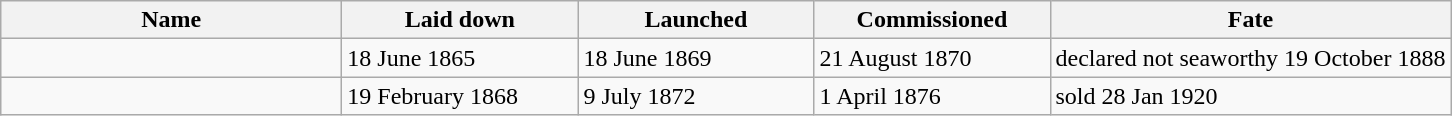<table class="wikitable">
<tr>
<th width="220">Name</th>
<th width="150">Laid down</th>
<th width="150">Launched</th>
<th width="150">Commissioned</th>
<th>Fate</th>
</tr>
<tr>
<td></td>
<td>18 June 1865</td>
<td>18 June 1869</td>
<td>21 August 1870</td>
<td>declared not seaworthy 19 October 1888 </td>
</tr>
<tr>
<td></td>
<td>19 February 1868</td>
<td>9 July 1872</td>
<td>1 April 1876</td>
<td>sold 28 Jan 1920</td>
</tr>
</table>
